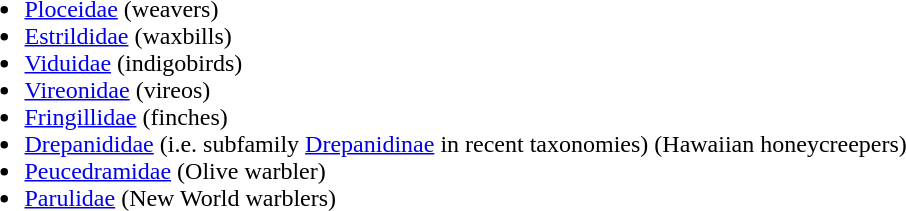<table>
<tr valign="top">
<td><br><ul><li><a href='#'>Ploceidae</a> (weavers)</li><li><a href='#'>Estrildidae</a> (waxbills)</li><li><a href='#'>Viduidae</a> (indigobirds)</li><li><a href='#'>Vireonidae</a> (vireos)</li><li><a href='#'>Fringillidae</a> (finches)</li><li><a href='#'>Drepanididae</a> (i.e. subfamily <a href='#'>Drepanidinae</a> in recent taxonomies) (Hawaiian honeycreepers)</li><li><a href='#'>Peucedramidae</a> (Olive warbler)</li><li><a href='#'>Parulidae</a> (New World warblers)</li></ul></td>
</tr>
</table>
